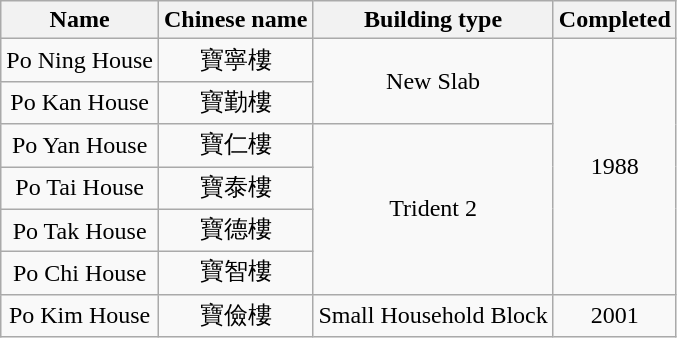<table class="wikitable" style="text-align: center">
<tr>
<th>Name</th>
<th>Chinese name</th>
<th>Building type</th>
<th>Completed</th>
</tr>
<tr>
<td>Po Ning House</td>
<td>寶寧樓</td>
<td rowspan="2">New Slab</td>
<td rowspan="6">1988</td>
</tr>
<tr>
<td>Po Kan House</td>
<td>寶勤樓</td>
</tr>
<tr>
<td>Po Yan House</td>
<td>寶仁樓</td>
<td rowspan="4">Trident 2</td>
</tr>
<tr>
<td>Po Tai House</td>
<td>寶泰樓</td>
</tr>
<tr>
<td>Po Tak House</td>
<td>寶德樓</td>
</tr>
<tr>
<td>Po Chi House</td>
<td>寶智樓</td>
</tr>
<tr>
<td>Po Kim House</td>
<td>寶儉樓</td>
<td>Small Household Block</td>
<td>2001</td>
</tr>
</table>
